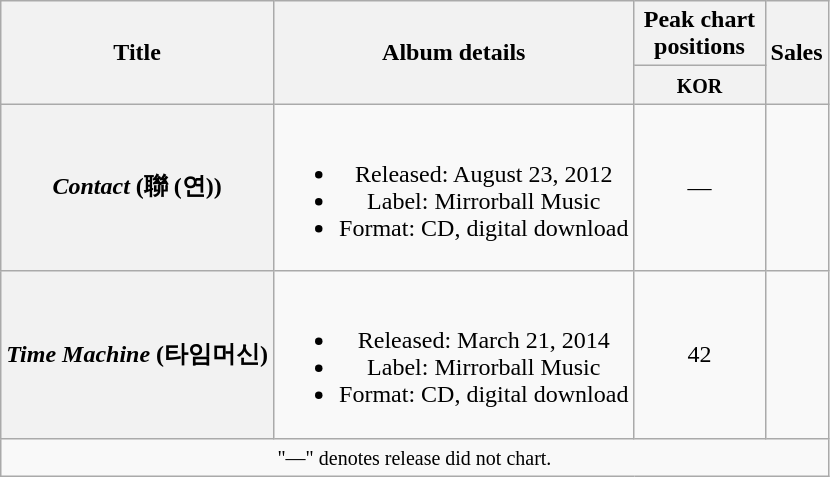<table class="wikitable plainrowheaders" style="text-align:center;">
<tr>
<th rowspan="2" scope="col">Title</th>
<th rowspan="2" scope="col">Album details</th>
<th colspan="1" scope="col" style="width:5em;">Peak chart positions</th>
<th rowspan="2" scope="col">Sales</th>
</tr>
<tr>
<th><small>KOR</small><br></th>
</tr>
<tr>
<th scope="row"><em>Contact</em> (聯 (연))</th>
<td><br><ul><li>Released: August 23, 2012</li><li>Label: Mirrorball Music</li><li>Format: CD, digital download</li></ul></td>
<td>—</td>
<td></td>
</tr>
<tr>
<th scope="row"><em>Time Machine</em> (타임머신)</th>
<td><br><ul><li>Released: March 21, 2014</li><li>Label: Mirrorball Music</li><li>Format: CD, digital download</li></ul></td>
<td>42</td>
<td></td>
</tr>
<tr>
<td colspan="4"><small>"—" denotes release did not chart.</small></td>
</tr>
</table>
